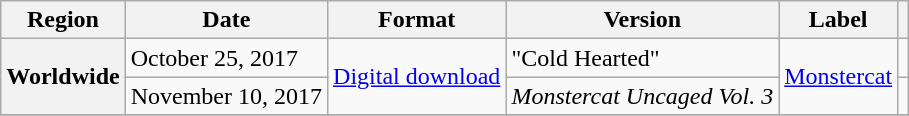<table class="wikitable plainrowheaders">
<tr>
<th>Region</th>
<th>Date</th>
<th>Format</th>
<th>Version</th>
<th>Label</th>
<th></th>
</tr>
<tr>
<th scope="row" rowspan="2">Worldwide</th>
<td>October 25, 2017</td>
<td rowspan="2"><a href='#'>Digital download</a></td>
<td>"Cold Hearted"</td>
<td rowspan="2"><a href='#'>Monstercat</a></td>
<td></td>
</tr>
<tr>
<td>November 10, 2017</td>
<td><em>Monstercat Uncaged Vol. 3</em></td>
<td></td>
</tr>
<tr>
</tr>
</table>
